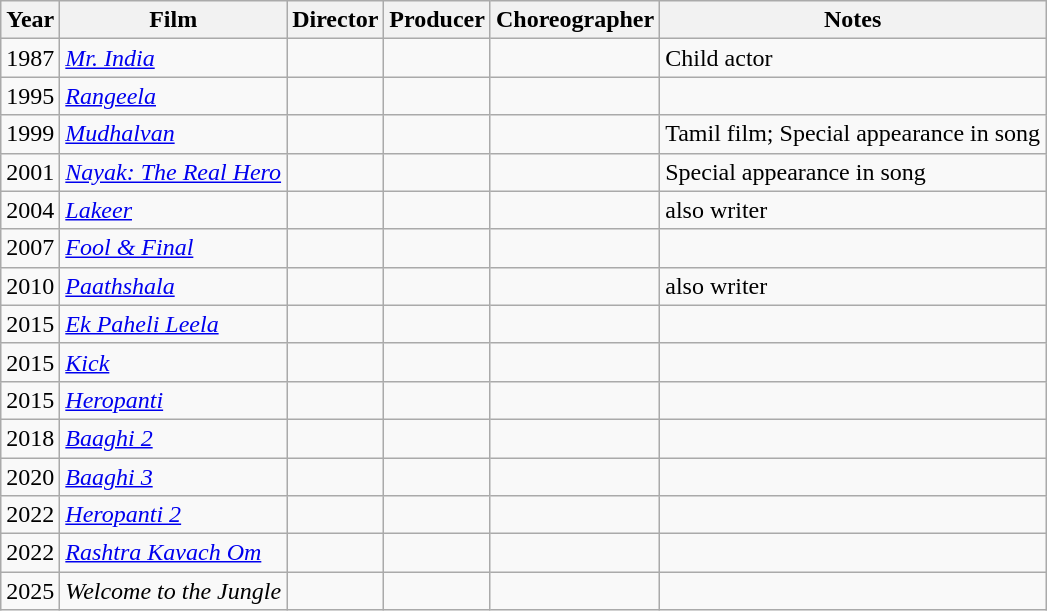<table class="wikitable">
<tr>
<th>Year</th>
<th>Film</th>
<th>Director</th>
<th>Producer</th>
<th>Choreographer</th>
<th>Notes</th>
</tr>
<tr>
<td>1987</td>
<td><em><a href='#'>Mr. India</a></em></td>
<td></td>
<td></td>
<td></td>
<td>Child actor</td>
</tr>
<tr>
<td>1995</td>
<td><em><a href='#'>Rangeela</a></em></td>
<td></td>
<td></td>
<td></td>
<td></td>
</tr>
<tr>
<td>1999</td>
<td><em><a href='#'>Mudhalvan</a></em></td>
<td></td>
<td></td>
<td></td>
<td>Tamil film; Special appearance in song</td>
</tr>
<tr>
<td>2001</td>
<td><em><a href='#'>Nayak: The Real Hero</a></em></td>
<td></td>
<td></td>
<td></td>
<td>Special appearance in song</td>
</tr>
<tr>
<td>2004</td>
<td><em><a href='#'>Lakeer</a></em></td>
<td></td>
<td></td>
<td></td>
<td>also writer</td>
</tr>
<tr>
<td>2007</td>
<td><em><a href='#'>Fool & Final</a></em></td>
<td></td>
<td></td>
<td></td>
<td></td>
</tr>
<tr>
<td>2010</td>
<td><em><a href='#'>Paathshala</a></em></td>
<td></td>
<td></td>
<td></td>
<td>also writer</td>
</tr>
<tr>
<td>2015</td>
<td><em><a href='#'>Ek Paheli Leela</a></em></td>
<td></td>
<td></td>
<td></td>
<td></td>
</tr>
<tr>
<td>2015</td>
<td><em><a href='#'>Kick</a></em></td>
<td></td>
<td></td>
<td></td>
<td></td>
</tr>
<tr>
<td>2015</td>
<td><em><a href='#'>Heropanti</a></em></td>
<td></td>
<td></td>
<td></td>
<td></td>
</tr>
<tr>
<td>2018</td>
<td><em><a href='#'>Baaghi 2</a></em></td>
<td></td>
<td></td>
<td></td>
<td></td>
</tr>
<tr>
<td>2020</td>
<td><em><a href='#'>Baaghi 3</a></em></td>
<td></td>
<td></td>
<td></td>
<td></td>
</tr>
<tr>
<td>2022</td>
<td><em><a href='#'>Heropanti 2</a></em></td>
<td></td>
<td></td>
<td></td>
<td></td>
</tr>
<tr>
<td>2022</td>
<td><em><a href='#'>Rashtra Kavach Om</a></em></td>
<td></td>
<td></td>
<td></td>
<td></td>
</tr>
<tr>
<td>2025</td>
<td><em>Welcome to the Jungle</em></td>
<td></td>
<td></td>
<td></td>
<td></td>
</tr>
</table>
